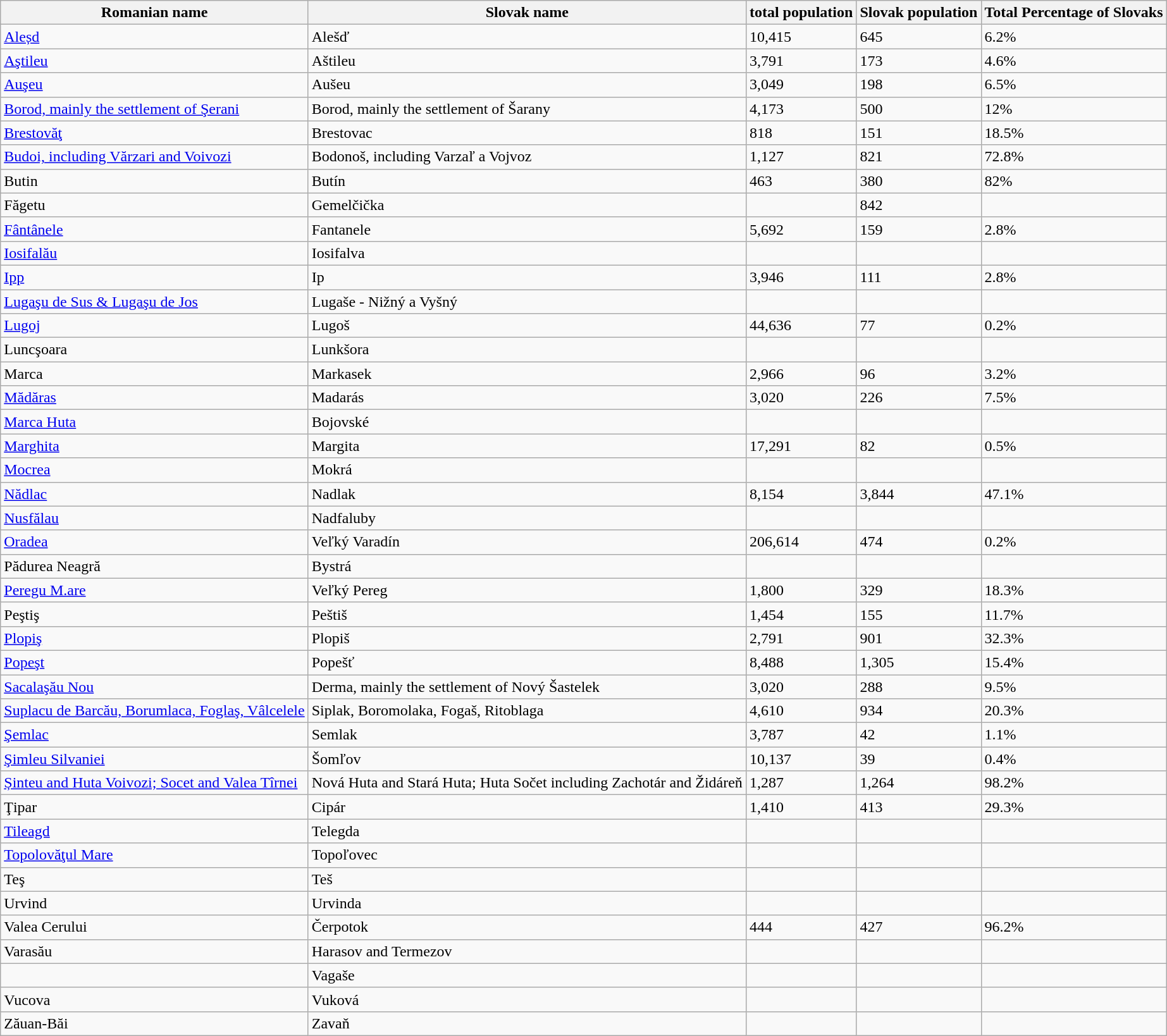<table class="wikitable">
<tr>
<th>Romanian name</th>
<th>Slovak name</th>
<th>total population</th>
<th>Slovak population</th>
<th>Total Percentage of Slovaks</th>
</tr>
<tr>
<td><a href='#'>Aleșd</a></td>
<td>Alešď</td>
<td>10,415</td>
<td>645</td>
<td>6.2%</td>
</tr>
<tr>
<td><a href='#'>Aştileu</a></td>
<td>Aštileu</td>
<td>3,791</td>
<td>173</td>
<td>4.6%</td>
</tr>
<tr>
<td><a href='#'>Auşeu</a></td>
<td>Aušeu</td>
<td>3,049</td>
<td>198</td>
<td>6.5%</td>
</tr>
<tr>
<td><a href='#'>Borod, mainly the settlement of Şerani</a></td>
<td>Borod, mainly the settlement of Šarany</td>
<td>4,173</td>
<td>500</td>
<td>12%</td>
</tr>
<tr>
<td><a href='#'>Brestovăţ</a></td>
<td>Brestovac</td>
<td>818</td>
<td>151</td>
<td>18.5%</td>
</tr>
<tr>
<td><a href='#'>Budoi, including Vărzari and Voivozi</a></td>
<td>Bodonoš, including Varzaľ a Vojvoz</td>
<td>1,127</td>
<td>821</td>
<td>72.8%</td>
</tr>
<tr>
<td>Butin</td>
<td>Butín</td>
<td>463</td>
<td>380</td>
<td>82%</td>
</tr>
<tr>
<td>Făgetu</td>
<td>Gemelčička</td>
<td></td>
<td>842</td>
<td></td>
</tr>
<tr>
<td><a href='#'>Fântânele</a></td>
<td>Fantanele</td>
<td>5,692</td>
<td>159</td>
<td>2.8%</td>
</tr>
<tr>
<td><a href='#'>Iosifalău</a></td>
<td>Iosifalva</td>
<td></td>
<td></td>
<td></td>
</tr>
<tr>
<td><a href='#'>Ipp</a></td>
<td>Ip</td>
<td>3,946</td>
<td>111</td>
<td>2.8%</td>
</tr>
<tr>
<td><a href='#'>Lugaşu de Sus & Lugaşu de Jos</a></td>
<td>Lugaše - Nižný a Vyšný</td>
<td></td>
<td></td>
<td></td>
</tr>
<tr>
<td><a href='#'>Lugoj</a></td>
<td>Lugoš</td>
<td>44,636</td>
<td>77</td>
<td>0.2%</td>
</tr>
<tr>
<td>Luncşoara</td>
<td>Lunkšora</td>
<td></td>
<td></td>
<td></td>
</tr>
<tr>
<td>Marca</td>
<td>Markasek</td>
<td>2,966</td>
<td>96</td>
<td>3.2%</td>
</tr>
<tr>
<td><a href='#'>Mădăras</a></td>
<td>Madarás</td>
<td>3,020</td>
<td>226</td>
<td>7.5%</td>
</tr>
<tr>
<td><a href='#'>Marca Huta</a></td>
<td>Bojovské</td>
<td></td>
<td></td>
<td></td>
</tr>
<tr>
<td><a href='#'>Marghita</a></td>
<td>Margita</td>
<td>17,291</td>
<td>82</td>
<td>0.5%</td>
</tr>
<tr>
<td><a href='#'>Mocrea</a></td>
<td>Mokrá</td>
<td></td>
<td></td>
<td></td>
</tr>
<tr>
<td><a href='#'>Nădlac</a></td>
<td>Nadlak</td>
<td>8,154</td>
<td>3,844</td>
<td>47.1%</td>
</tr>
<tr>
<td><a href='#'>Nusfălau</a></td>
<td>Nadfaluby</td>
<td></td>
<td></td>
<td></td>
</tr>
<tr>
<td><a href='#'>Oradea</a></td>
<td>Veľký Varadín</td>
<td>206,614</td>
<td>474</td>
<td>0.2%</td>
</tr>
<tr>
<td>Pădurea Neagră</td>
<td>Bystrá</td>
<td></td>
<td></td>
<td></td>
</tr>
<tr>
<td><a href='#'>Peregu M.are</a></td>
<td>Veľký Pereg</td>
<td>1,800</td>
<td>329</td>
<td>18.3%</td>
</tr>
<tr>
<td>Peştiş</td>
<td>Peštiš</td>
<td>1,454</td>
<td>155</td>
<td>11.7%</td>
</tr>
<tr>
<td><a href='#'>Plopiş</a></td>
<td>Plopiš</td>
<td>2,791</td>
<td>901</td>
<td>32.3%</td>
</tr>
<tr>
<td><a href='#'>Popeşt</a></td>
<td>Popešť</td>
<td>8,488</td>
<td>1,305</td>
<td>15.4%</td>
</tr>
<tr>
<td><a href='#'>Sacalaşău Nou</a></td>
<td>Derma, mainly the settlement of Nový Šastelek</td>
<td>3,020</td>
<td>288</td>
<td>9.5%</td>
</tr>
<tr>
<td><a href='#'>Suplacu de Barcău, Borumlaca, Foglaş, Vâlcelele</a></td>
<td>Siplak, Boromolaka, Fogaš, Ritoblaga</td>
<td>4,610</td>
<td>934</td>
<td>20.3%</td>
</tr>
<tr>
<td><a href='#'>Şemlac</a></td>
<td>Semlak</td>
<td>3,787</td>
<td>42</td>
<td>1.1%</td>
</tr>
<tr>
<td><a href='#'>Şimleu Silvaniei</a></td>
<td>Šomľov</td>
<td>10,137</td>
<td>39</td>
<td>0.4%</td>
</tr>
<tr>
<td><a href='#'>Șinteu and Huta Voivozi; Socet and Valea Tîrnei</a></td>
<td>Nová Huta and Stará Huta; Huta Sočet including Zachotár and Židáreň</td>
<td>1,287</td>
<td>1,264</td>
<td>98.2%</td>
</tr>
<tr>
<td>Ţipar</td>
<td>Cipár</td>
<td>1,410</td>
<td>413</td>
<td>29.3%</td>
</tr>
<tr>
<td><a href='#'>Tileagd</a></td>
<td>Telegda</td>
<td></td>
<td></td>
<td></td>
</tr>
<tr>
<td><a href='#'>Topolovăţul Mare</a></td>
<td>Topoľovec</td>
<td></td>
<td></td>
<td></td>
</tr>
<tr>
<td>Teş</td>
<td>Teš</td>
<td></td>
<td></td>
<td></td>
</tr>
<tr>
<td>Urvind</td>
<td>Urvinda</td>
<td></td>
<td></td>
<td></td>
</tr>
<tr>
<td>Valea Cerului</td>
<td>Čerpotok</td>
<td>444</td>
<td>427</td>
<td>96.2%</td>
</tr>
<tr>
<td>Varasău</td>
<td>Harasov and Termezov</td>
<td></td>
<td></td>
<td></td>
</tr>
<tr>
<td></td>
<td>Vagaše</td>
<td></td>
<td></td>
<td></td>
</tr>
<tr>
<td>Vucova</td>
<td>Vuková</td>
<td></td>
<td></td>
<td></td>
</tr>
<tr>
<td>Zăuan-Băi</td>
<td>Zavaň</td>
<td></td>
<td></td>
<td></td>
</tr>
</table>
